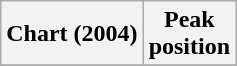<table class="wikitable sortable plainrowheaders" style="text-align:center;">
<tr>
<th scope="col">Chart (2004)</th>
<th scope="col">Peak<br>position</th>
</tr>
<tr>
</tr>
</table>
